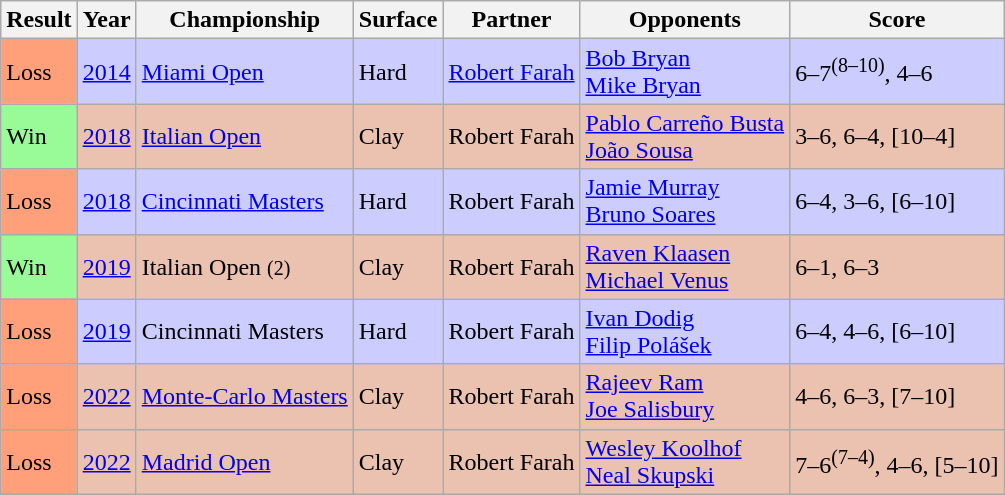<table class="sortable wikitable">
<tr>
<th>Result</th>
<th>Year</th>
<th>Championship</th>
<th>Surface</th>
<th>Partner</th>
<th>Opponents</th>
<th class="unsortable">Score</th>
</tr>
<tr style="background:#ccf;">
<td bgcolor=FFA07A>Loss</td>
<td><a href='#'>2014</a></td>
<td><a href='#'>Miami Open</a></td>
<td>Hard</td>
<td> <a href='#'>Robert Farah</a></td>
<td> <a href='#'>Bob Bryan</a> <br>  <a href='#'>Mike Bryan</a></td>
<td>6–7<sup>(8–10)</sup>, 4–6</td>
</tr>
<tr style="background:#ebc2af;">
<td bgcolor=98FB98>Win</td>
<td><a href='#'>2018</a></td>
<td><a href='#'>Italian Open</a></td>
<td>Clay</td>
<td> Robert Farah</td>
<td> <a href='#'>Pablo Carreño Busta</a> <br>  <a href='#'>João Sousa</a></td>
<td>3–6, 6–4, [10–4]</td>
</tr>
<tr style="background:#ccf;">
<td bgcolor=FFA07A>Loss</td>
<td><a href='#'>2018</a></td>
<td><a href='#'>Cincinnati Masters</a></td>
<td>Hard</td>
<td> Robert Farah</td>
<td> <a href='#'>Jamie Murray</a> <br>  <a href='#'>Bruno Soares</a></td>
<td>6–4, 3–6, [6–10]</td>
</tr>
<tr style="background:#ebc2af;">
<td bgcolor=98FB98>Win</td>
<td><a href='#'>2019</a></td>
<td>Italian Open <small>(2)</small></td>
<td>Clay</td>
<td> Robert Farah</td>
<td> <a href='#'>Raven Klaasen</a> <br>  <a href='#'>Michael Venus</a></td>
<td>6–1, 6–3</td>
</tr>
<tr style="background:#ccf;">
<td bgcolor=FFA07A>Loss</td>
<td><a href='#'>2019</a></td>
<td>Cincinnati Masters</td>
<td>Hard</td>
<td> Robert Farah</td>
<td> <a href='#'>Ivan Dodig</a> <br>  <a href='#'>Filip Polášek</a></td>
<td>6–4, 4–6, [6–10]</td>
</tr>
<tr bgcolor=ebc2af>
<td bgcolor=FFA07A>Loss</td>
<td><a href='#'>2022</a></td>
<td><a href='#'>Monte-Carlo Masters</a></td>
<td>Clay</td>
<td> Robert Farah</td>
<td> <a href='#'>Rajeev Ram</a> <br>  <a href='#'>Joe Salisbury</a></td>
<td>4–6, 6–3, [7–10]</td>
</tr>
<tr bgcolor=ebc2af>
<td bgcolor=FFA07A>Loss</td>
<td><a href='#'>2022</a></td>
<td><a href='#'>Madrid Open</a></td>
<td>Clay</td>
<td> Robert Farah</td>
<td> <a href='#'>Wesley Koolhof</a> <br>  <a href='#'>Neal Skupski</a></td>
<td>7–6<sup>(7–4)</sup>, 4–6, [5–10]</td>
</tr>
</table>
